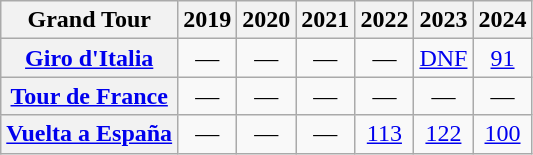<table class="wikitable plainrowheaders">
<tr>
<th scope="col">Grand Tour</th>
<th scope="col">2019</th>
<th scope="col">2020</th>
<th scope="col">2021</th>
<th scope="col">2022</th>
<th scope="col">2023</th>
<th scope="col">2024</th>
</tr>
<tr style="text-align:center;">
<th scope="row"> <a href='#'>Giro d'Italia</a></th>
<td>—</td>
<td>—</td>
<td>—</td>
<td>—</td>
<td><a href='#'>DNF</a></td>
<td><a href='#'>91</a></td>
</tr>
<tr style="text-align:center;">
<th scope="row"> <a href='#'>Tour de France</a></th>
<td>—</td>
<td>—</td>
<td>—</td>
<td>—</td>
<td>—</td>
<td>—</td>
</tr>
<tr style="text-align:center;">
<th scope="row"> <a href='#'>Vuelta a España</a></th>
<td>—</td>
<td>—</td>
<td>—</td>
<td><a href='#'>113</a></td>
<td><a href='#'>122</a></td>
<td><a href='#'>100</a></td>
</tr>
</table>
